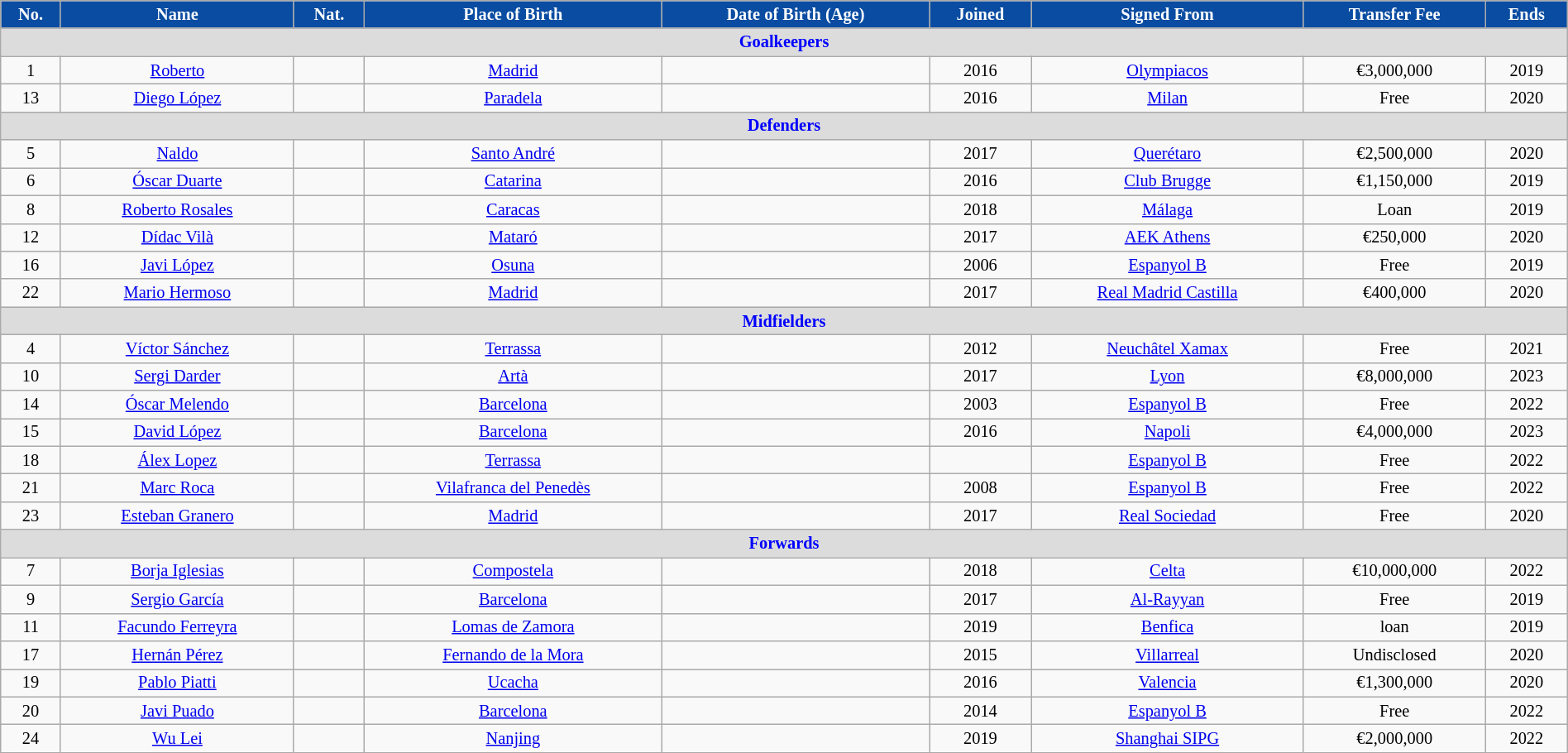<table class="wikitable" style="text-align:center; font-size:85%; width:100%;">
<tr>
<th style="background:#094ca1; color:white; text-align:center;">No.</th>
<th style="background:#094ca1; color:white; text-align:center;">Name</th>
<th style="background:#094ca1; color:white; text-align:center;">Nat.</th>
<th style="background:#094ca1; color:white; text-align:center;">Place of Birth</th>
<th style="background:#094ca1; color:white; text-align:center;">Date of Birth (Age)</th>
<th style="background:#094ca1; color:white; text-align:center;">Joined</th>
<th style="background:#094ca1; color:white; text-align:center;">Signed From</th>
<th style="background:#094ca1; color:white; text-align:center;">Transfer Fee</th>
<th style="background:#094ca1; color:white; text-align:center;">Ends</th>
</tr>
<tr>
<th colspan="9" style="background:#dcdcdc; color:blue; text-align:center;">Goalkeepers</th>
</tr>
<tr>
<td>1</td>
<td><a href='#'>Roberto</a></td>
<td></td>
<td> <a href='#'>Madrid</a></td>
<td></td>
<td>2016</td>
<td> <a href='#'>Olympiacos</a></td>
<td>€3,000,000</td>
<td>2019</td>
</tr>
<tr>
<td>13</td>
<td><a href='#'>Diego López</a></td>
<td></td>
<td> <a href='#'>Paradela</a></td>
<td></td>
<td>2016</td>
<td> <a href='#'>Milan</a></td>
<td>Free</td>
<td>2020</td>
</tr>
<tr>
<th colspan="9" style="background:#dcdcdc; color:blue; text-align:center;">Defenders</th>
</tr>
<tr>
<td>5</td>
<td><a href='#'>Naldo</a></td>
<td> </td>
<td> <a href='#'>Santo André</a></td>
<td></td>
<td>2017</td>
<td> <a href='#'>Querétaro</a></td>
<td>€2,500,000</td>
<td>2020</td>
</tr>
<tr>
<td>6</td>
<td><a href='#'>Óscar Duarte</a></td>
<td> </td>
<td> <a href='#'>Catarina</a></td>
<td></td>
<td>2016</td>
<td> <a href='#'>Club Brugge</a></td>
<td>€1,150,000</td>
<td>2019</td>
</tr>
<tr>
<td>8</td>
<td><a href='#'>Roberto Rosales</a></td>
<td></td>
<td> <a href='#'>Caracas</a></td>
<td></td>
<td>2018</td>
<td><a href='#'>Málaga</a></td>
<td>Loan</td>
<td>2019</td>
</tr>
<tr>
<td>12</td>
<td><a href='#'>Dídac Vilà</a></td>
<td></td>
<td> <a href='#'>Mataró</a></td>
<td></td>
<td>2017</td>
<td> <a href='#'>AEK Athens</a></td>
<td>€250,000</td>
<td>2020</td>
</tr>
<tr>
<td>16</td>
<td><a href='#'>Javi López</a></td>
<td></td>
<td> <a href='#'>Osuna</a></td>
<td></td>
<td>2006</td>
<td><a href='#'>Espanyol B</a></td>
<td>Free</td>
<td>2019</td>
</tr>
<tr>
<td>22</td>
<td><a href='#'>Mario Hermoso</a></td>
<td></td>
<td> <a href='#'>Madrid</a></td>
<td></td>
<td>2017</td>
<td><a href='#'>Real Madrid Castilla</a></td>
<td>€400,000</td>
<td>2020</td>
</tr>
<tr>
<th colspan="9" style="background:#dcdcdc; color:blue; text-align:center;">Midfielders</th>
</tr>
<tr>
<td>4</td>
<td><a href='#'>Víctor Sánchez</a></td>
<td></td>
<td> <a href='#'>Terrassa</a></td>
<td></td>
<td>2012</td>
<td> <a href='#'>Neuchâtel Xamax</a></td>
<td>Free</td>
<td>2021</td>
</tr>
<tr>
<td>10</td>
<td><a href='#'>Sergi Darder</a></td>
<td></td>
<td> <a href='#'>Artà</a></td>
<td></td>
<td>2017</td>
<td> <a href='#'>Lyon</a></td>
<td>€8,000,000</td>
<td>2023</td>
</tr>
<tr>
<td>14</td>
<td><a href='#'>Óscar Melendo</a></td>
<td></td>
<td> <a href='#'>Barcelona</a></td>
<td></td>
<td>2003</td>
<td><a href='#'>Espanyol B</a></td>
<td>Free</td>
<td>2022</td>
</tr>
<tr>
<td>15</td>
<td><a href='#'>David López</a></td>
<td></td>
<td> <a href='#'>Barcelona</a></td>
<td></td>
<td>2016</td>
<td> <a href='#'>Napoli</a></td>
<td>€4,000,000</td>
<td>2023</td>
</tr>
<tr>
<td>18</td>
<td><a href='#'>Álex Lopez</a></td>
<td></td>
<td> <a href='#'>Terrassa</a></td>
<td></td>
<td></td>
<td><a href='#'>Espanyol B</a></td>
<td>Free</td>
<td>2022</td>
</tr>
<tr>
<td>21</td>
<td><a href='#'>Marc Roca</a></td>
<td></td>
<td> <a href='#'>Vilafranca del Penedès</a></td>
<td></td>
<td>2008</td>
<td><a href='#'>Espanyol B</a></td>
<td>Free</td>
<td>2022</td>
</tr>
<tr>
<td>23</td>
<td><a href='#'>Esteban Granero</a></td>
<td></td>
<td> <a href='#'>Madrid</a></td>
<td></td>
<td>2017</td>
<td><a href='#'>Real Sociedad</a></td>
<td>Free</td>
<td>2020</td>
</tr>
<tr>
<th colspan="9" style="background:#dcdcdc; color:blue; text-align=center;">Forwards</th>
</tr>
<tr>
<td>7</td>
<td><a href='#'>Borja Iglesias</a></td>
<td></td>
<td> <a href='#'>Compostela</a></td>
<td></td>
<td>2018</td>
<td><a href='#'>Celta</a></td>
<td>€10,000,000</td>
<td>2022</td>
</tr>
<tr>
<td>9</td>
<td><a href='#'>Sergio García</a></td>
<td></td>
<td> <a href='#'>Barcelona</a></td>
<td></td>
<td>2017</td>
<td> <a href='#'>Al-Rayyan</a></td>
<td>Free</td>
<td>2019</td>
</tr>
<tr>
<td>11</td>
<td><a href='#'>Facundo Ferreyra</a></td>
<td></td>
<td> <a href='#'>Lomas de Zamora</a></td>
<td></td>
<td>2019</td>
<td> <a href='#'>Benfica</a></td>
<td>loan</td>
<td>2019</td>
</tr>
<tr>
<td>17</td>
<td><a href='#'>Hernán Pérez</a></td>
<td> </td>
<td> <a href='#'>Fernando de la Mora</a></td>
<td></td>
<td>2015</td>
<td><a href='#'>Villarreal</a></td>
<td>Undisclosed</td>
<td>2020</td>
</tr>
<tr>
<td>19</td>
<td><a href='#'>Pablo Piatti</a></td>
<td> </td>
<td> <a href='#'>Ucacha</a></td>
<td></td>
<td>2016</td>
<td><a href='#'>Valencia</a></td>
<td>€1,300,000</td>
<td>2020</td>
</tr>
<tr>
<td>20</td>
<td><a href='#'>Javi Puado</a></td>
<td></td>
<td> <a href='#'>Barcelona</a></td>
<td></td>
<td>2014</td>
<td><a href='#'>Espanyol B</a></td>
<td>Free</td>
<td>2022</td>
</tr>
<tr>
<td>24</td>
<td><a href='#'>Wu Lei</a></td>
<td></td>
<td> <a href='#'>Nanjing</a></td>
<td></td>
<td>2019</td>
<td> <a href='#'>Shanghai SIPG</a></td>
<td>€2,000,000</td>
<td>2022</td>
</tr>
</table>
